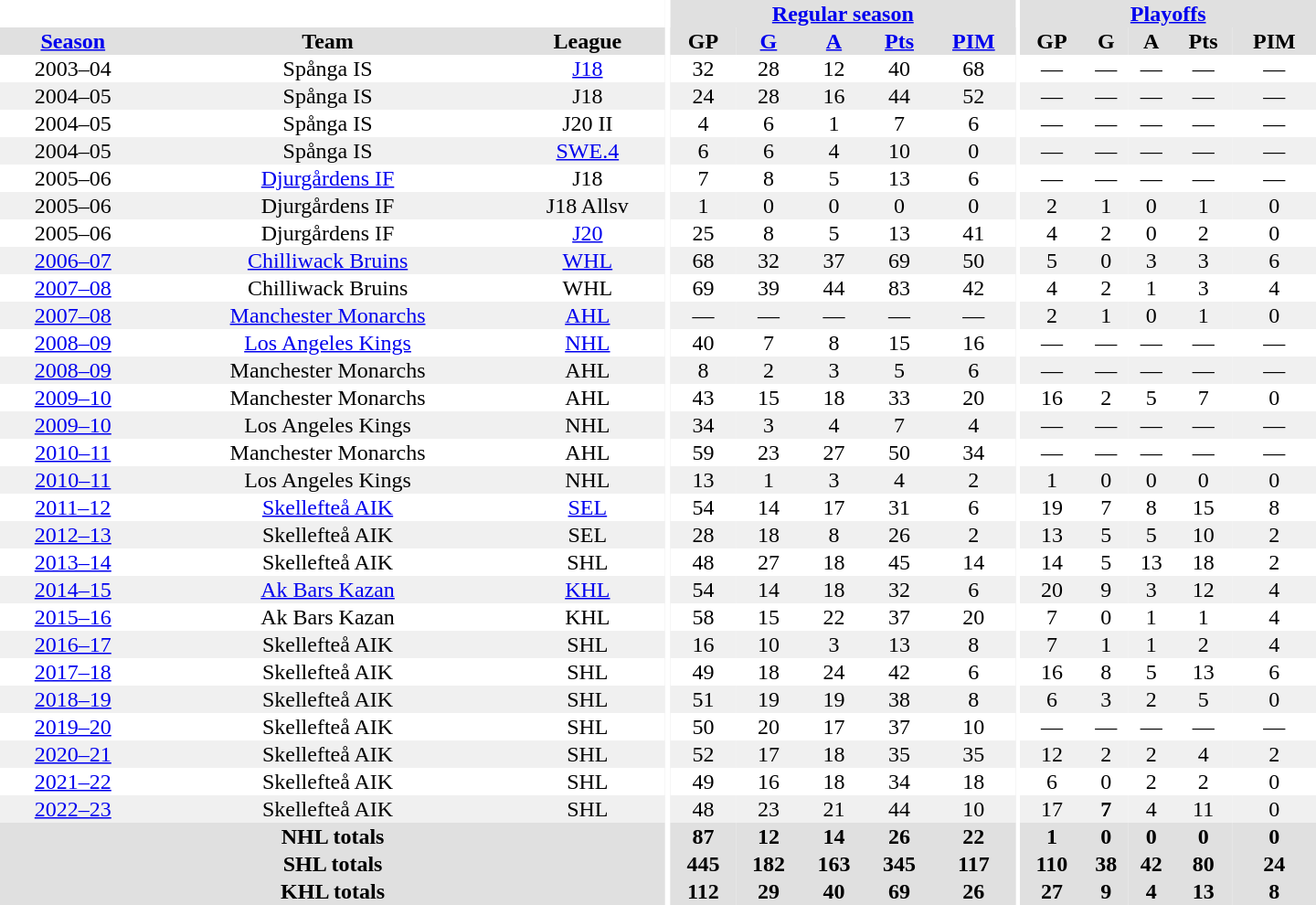<table border="0" cellpadding="1" cellspacing="0" style="text-align:center; width:60em">
<tr bgcolor="#e0e0e0">
<th colspan="3" bgcolor="#ffffff"></th>
<th rowspan="101" bgcolor="#ffffff"></th>
<th colspan="5"><a href='#'>Regular season</a></th>
<th rowspan="101" bgcolor="#ffffff"></th>
<th colspan="5"><a href='#'>Playoffs</a></th>
</tr>
<tr bgcolor="#e0e0e0">
<th><a href='#'>Season</a></th>
<th>Team</th>
<th>League</th>
<th>GP</th>
<th><a href='#'>G</a></th>
<th><a href='#'>A</a></th>
<th><a href='#'>Pts</a></th>
<th><a href='#'>PIM</a></th>
<th>GP</th>
<th>G</th>
<th>A</th>
<th>Pts</th>
<th>PIM</th>
</tr>
<tr>
<td>2003–04</td>
<td>Spånga IS</td>
<td><a href='#'>J18</a></td>
<td>32</td>
<td>28</td>
<td>12</td>
<td>40</td>
<td>68</td>
<td>—</td>
<td>—</td>
<td>—</td>
<td>—</td>
<td>—</td>
</tr>
<tr bgcolor="#f0f0f0">
<td>2004–05</td>
<td>Spånga IS</td>
<td>J18</td>
<td>24</td>
<td>28</td>
<td>16</td>
<td>44</td>
<td>52</td>
<td>—</td>
<td>—</td>
<td>—</td>
<td>—</td>
<td>—</td>
</tr>
<tr>
<td>2004–05</td>
<td>Spånga IS</td>
<td>J20 II</td>
<td>4</td>
<td>6</td>
<td>1</td>
<td>7</td>
<td>6</td>
<td>—</td>
<td>—</td>
<td>—</td>
<td>—</td>
<td>—</td>
</tr>
<tr bgcolor="#f0f0f0">
<td>2004–05</td>
<td>Spånga IS</td>
<td><a href='#'>SWE.4</a></td>
<td>6</td>
<td>6</td>
<td>4</td>
<td>10</td>
<td>0</td>
<td>—</td>
<td>—</td>
<td>—</td>
<td>—</td>
<td>—</td>
</tr>
<tr>
<td>2005–06</td>
<td><a href='#'>Djurgårdens IF</a></td>
<td>J18</td>
<td>7</td>
<td>8</td>
<td>5</td>
<td>13</td>
<td>6</td>
<td>—</td>
<td>—</td>
<td>—</td>
<td>—</td>
<td>—</td>
</tr>
<tr bgcolor="#f0f0f0">
<td>2005–06</td>
<td>Djurgårdens IF</td>
<td>J18 Allsv</td>
<td>1</td>
<td>0</td>
<td>0</td>
<td>0</td>
<td>0</td>
<td>2</td>
<td>1</td>
<td>0</td>
<td>1</td>
<td>0</td>
</tr>
<tr>
<td>2005–06</td>
<td>Djurgårdens IF</td>
<td><a href='#'>J20</a></td>
<td>25</td>
<td>8</td>
<td>5</td>
<td>13</td>
<td>41</td>
<td>4</td>
<td>2</td>
<td>0</td>
<td>2</td>
<td>0</td>
</tr>
<tr bgcolor="#f0f0f0">
<td><a href='#'>2006–07</a></td>
<td><a href='#'>Chilliwack Bruins</a></td>
<td><a href='#'>WHL</a></td>
<td>68</td>
<td>32</td>
<td>37</td>
<td>69</td>
<td>50</td>
<td>5</td>
<td>0</td>
<td>3</td>
<td>3</td>
<td>6</td>
</tr>
<tr>
<td><a href='#'>2007–08</a></td>
<td>Chilliwack Bruins</td>
<td>WHL</td>
<td>69</td>
<td>39</td>
<td>44</td>
<td>83</td>
<td>42</td>
<td>4</td>
<td>2</td>
<td>1</td>
<td>3</td>
<td>4</td>
</tr>
<tr bgcolor="#f0f0f0">
<td><a href='#'>2007–08</a></td>
<td><a href='#'>Manchester Monarchs</a></td>
<td><a href='#'>AHL</a></td>
<td>—</td>
<td>—</td>
<td>—</td>
<td>—</td>
<td>—</td>
<td>2</td>
<td>1</td>
<td>0</td>
<td>1</td>
<td>0</td>
</tr>
<tr>
<td><a href='#'>2008–09</a></td>
<td><a href='#'>Los Angeles Kings</a></td>
<td><a href='#'>NHL</a></td>
<td>40</td>
<td>7</td>
<td>8</td>
<td>15</td>
<td>16</td>
<td>—</td>
<td>—</td>
<td>—</td>
<td>—</td>
<td>—</td>
</tr>
<tr bgcolor="#f0f0f0">
<td><a href='#'>2008–09</a></td>
<td>Manchester Monarchs</td>
<td>AHL</td>
<td>8</td>
<td>2</td>
<td>3</td>
<td>5</td>
<td>6</td>
<td>—</td>
<td>—</td>
<td>—</td>
<td>—</td>
<td>—</td>
</tr>
<tr>
<td><a href='#'>2009–10</a></td>
<td>Manchester Monarchs</td>
<td>AHL</td>
<td>43</td>
<td>15</td>
<td>18</td>
<td>33</td>
<td>20</td>
<td>16</td>
<td>2</td>
<td>5</td>
<td>7</td>
<td>0</td>
</tr>
<tr bgcolor="#f0f0f0">
<td><a href='#'>2009–10</a></td>
<td>Los Angeles Kings</td>
<td>NHL</td>
<td>34</td>
<td>3</td>
<td>4</td>
<td>7</td>
<td>4</td>
<td>—</td>
<td>—</td>
<td>—</td>
<td>—</td>
<td>—</td>
</tr>
<tr>
<td><a href='#'>2010–11</a></td>
<td>Manchester Monarchs</td>
<td>AHL</td>
<td>59</td>
<td>23</td>
<td>27</td>
<td>50</td>
<td>34</td>
<td>—</td>
<td>—</td>
<td>—</td>
<td>—</td>
<td>—</td>
</tr>
<tr bgcolor="#f0f0f0">
<td><a href='#'>2010–11</a></td>
<td>Los Angeles Kings</td>
<td>NHL</td>
<td>13</td>
<td>1</td>
<td>3</td>
<td>4</td>
<td>2</td>
<td>1</td>
<td>0</td>
<td>0</td>
<td>0</td>
<td>0</td>
</tr>
<tr>
<td><a href='#'>2011–12</a></td>
<td><a href='#'>Skellefteå AIK</a></td>
<td><a href='#'>SEL</a></td>
<td>54</td>
<td>14</td>
<td>17</td>
<td>31</td>
<td>6</td>
<td>19</td>
<td>7</td>
<td>8</td>
<td>15</td>
<td>8</td>
</tr>
<tr bgcolor="#f0f0f0">
<td><a href='#'>2012–13</a></td>
<td>Skellefteå AIK</td>
<td>SEL</td>
<td>28</td>
<td>18</td>
<td>8</td>
<td>26</td>
<td>2</td>
<td>13</td>
<td>5</td>
<td>5</td>
<td>10</td>
<td>2</td>
</tr>
<tr>
<td><a href='#'>2013–14</a></td>
<td>Skellefteå AIK</td>
<td>SHL</td>
<td>48</td>
<td>27</td>
<td>18</td>
<td>45</td>
<td>14</td>
<td>14</td>
<td>5</td>
<td>13</td>
<td>18</td>
<td>2</td>
</tr>
<tr bgcolor="#f0f0f0">
<td><a href='#'>2014–15</a></td>
<td><a href='#'>Ak Bars Kazan</a></td>
<td><a href='#'>KHL</a></td>
<td>54</td>
<td>14</td>
<td>18</td>
<td>32</td>
<td>6</td>
<td>20</td>
<td>9</td>
<td>3</td>
<td>12</td>
<td>4</td>
</tr>
<tr>
<td><a href='#'>2015–16</a></td>
<td>Ak Bars Kazan</td>
<td>KHL</td>
<td>58</td>
<td>15</td>
<td>22</td>
<td>37</td>
<td>20</td>
<td>7</td>
<td>0</td>
<td>1</td>
<td>1</td>
<td>4</td>
</tr>
<tr bgcolor="#f0f0f0">
<td><a href='#'>2016–17</a></td>
<td>Skellefteå AIK</td>
<td>SHL</td>
<td>16</td>
<td>10</td>
<td>3</td>
<td>13</td>
<td>8</td>
<td>7</td>
<td>1</td>
<td>1</td>
<td>2</td>
<td>4</td>
</tr>
<tr>
<td><a href='#'>2017–18</a></td>
<td>Skellefteå AIK</td>
<td>SHL</td>
<td>49</td>
<td>18</td>
<td>24</td>
<td>42</td>
<td>6</td>
<td>16</td>
<td>8</td>
<td>5</td>
<td>13</td>
<td>6</td>
</tr>
<tr bgcolor="#f0f0f0">
<td><a href='#'>2018–19</a></td>
<td>Skellefteå AIK</td>
<td>SHL</td>
<td>51</td>
<td>19</td>
<td>19</td>
<td>38</td>
<td>8</td>
<td>6</td>
<td>3</td>
<td>2</td>
<td>5</td>
<td>0</td>
</tr>
<tr>
<td><a href='#'>2019–20</a></td>
<td>Skellefteå AIK</td>
<td>SHL</td>
<td>50</td>
<td>20</td>
<td>17</td>
<td>37</td>
<td>10</td>
<td>—</td>
<td>—</td>
<td>—</td>
<td>—</td>
<td>—</td>
</tr>
<tr bgcolor="#f0f0f0">
<td><a href='#'>2020–21</a></td>
<td>Skellefteå AIK</td>
<td>SHL</td>
<td>52</td>
<td>17</td>
<td>18</td>
<td>35</td>
<td>35</td>
<td>12</td>
<td>2</td>
<td>2</td>
<td>4</td>
<td>2</td>
</tr>
<tr>
<td><a href='#'>2021–22</a></td>
<td>Skellefteå AIK</td>
<td>SHL</td>
<td>49</td>
<td>16</td>
<td>18</td>
<td>34</td>
<td>18</td>
<td>6</td>
<td>0</td>
<td>2</td>
<td>2</td>
<td>0</td>
</tr>
<tr bgcolor="#f0f0f0">
<td><a href='#'>2022–23</a></td>
<td>Skellefteå AIK</td>
<td>SHL</td>
<td>48</td>
<td>23</td>
<td>21</td>
<td>44</td>
<td>10</td>
<td>17</td>
<td><strong>7</strong></td>
<td>4</td>
<td>11</td>
<td>0</td>
</tr>
<tr bgcolor="#e0e0e0">
<th colspan="3">NHL totals</th>
<th>87</th>
<th>12</th>
<th>14</th>
<th>26</th>
<th>22</th>
<th>1</th>
<th>0</th>
<th>0</th>
<th>0</th>
<th>0</th>
</tr>
<tr bgcolor="#e0e0e0">
<th colspan="3">SHL totals</th>
<th>445</th>
<th>182</th>
<th>163</th>
<th>345</th>
<th>117</th>
<th>110</th>
<th>38</th>
<th>42</th>
<th>80</th>
<th>24</th>
</tr>
<tr bgcolor="#e0e0e0">
<th colspan="3">KHL totals</th>
<th>112</th>
<th>29</th>
<th>40</th>
<th>69</th>
<th>26</th>
<th>27</th>
<th>9</th>
<th>4</th>
<th>13</th>
<th>8</th>
</tr>
</table>
